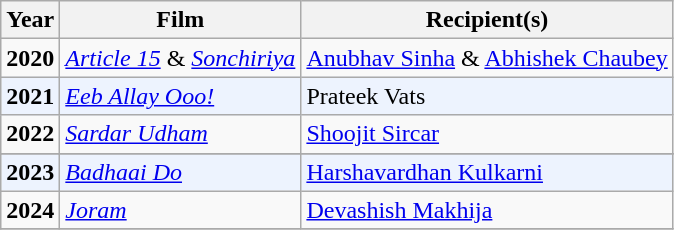<table class="wikitable">
<tr>
<th>Year</th>
<th>Film</th>
<th>Recipient(s)</th>
</tr>
<tr>
<td><strong>2020</strong></td>
<td><em><a href='#'>Article 15</a></em> &  <em><a href='#'>Sonchiriya</a></em></td>
<td><a href='#'>Anubhav Sinha</a> & <a href='#'>Abhishek Chaubey</a></td>
</tr>
<tr bgcolor=#edf3fe>
<td><strong>2021</strong></td>
<td><em><a href='#'>Eeb Allay Ooo!</a></em></td>
<td>Prateek Vats</td>
</tr>
<tr>
<td><strong>2022</strong></td>
<td><em><a href='#'>Sardar Udham</a></em></td>
<td><a href='#'>Shoojit Sircar</a></td>
</tr>
<tr>
</tr>
<tr bgcolor=#edf3fe>
<td><strong>2023</strong></td>
<td><em><a href='#'>Badhaai Do</a></em></td>
<td><a href='#'>Harshavardhan Kulkarni</a></td>
</tr>
<tr>
<td><strong>2024</strong></td>
<td><em><a href='#'>Joram</a></em></td>
<td><a href='#'>Devashish Makhija</a></td>
</tr>
<tr>
</tr>
</table>
